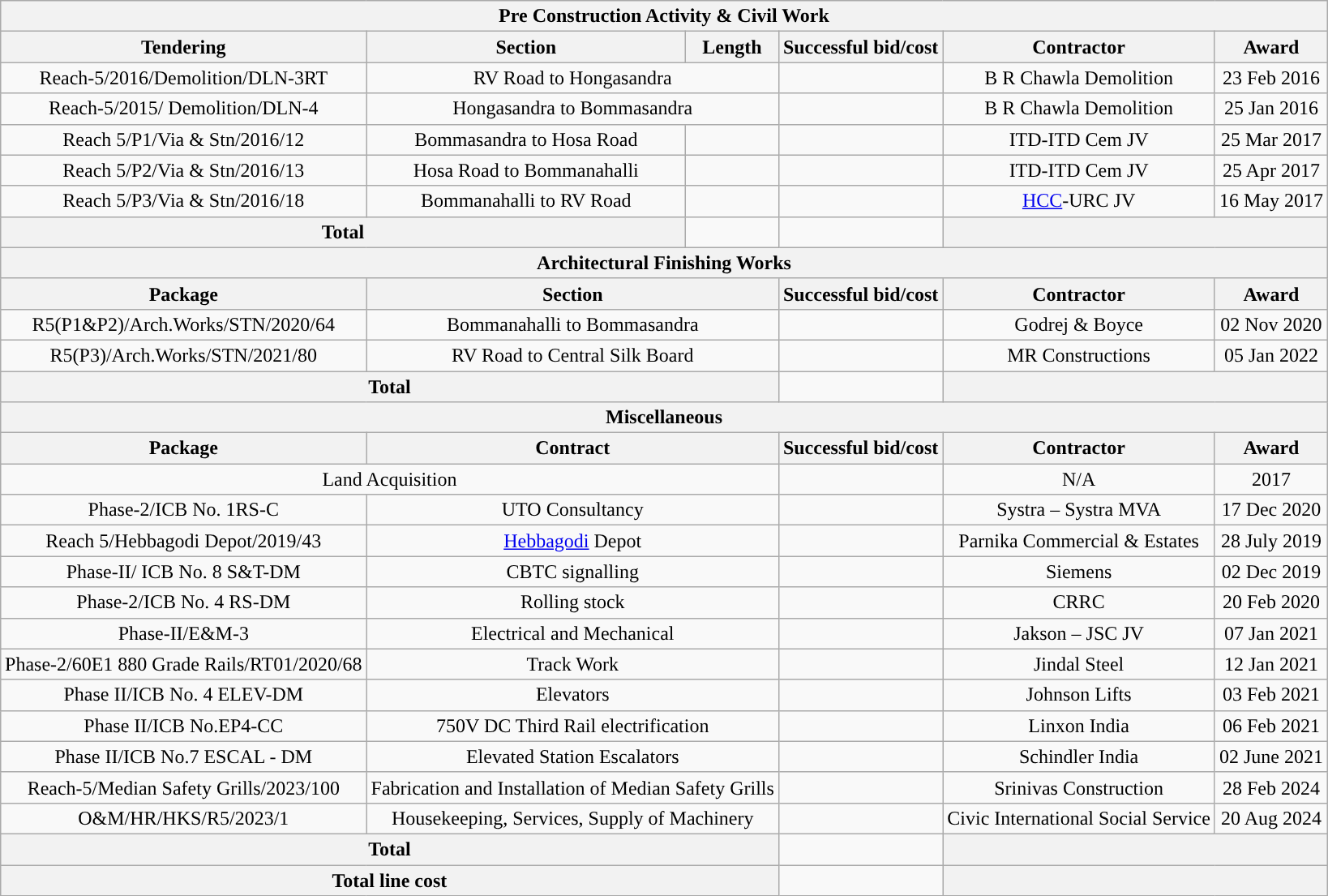<table class="wikitable" style="text-align:center;margin:auto;">
<tr>
<th colspan="6" align="center" style="background:#"><span><strong>Pre Construction Activity & Civil Work</strong></span></th>
</tr>
<tr>
<th>Tendering</th>
<th>Section</th>
<th>Length</th>
<th>Successful bid/cost</th>
<th>Contractor</th>
<th>Award</th>
</tr>
<tr>
<td>Reach-5/2016/Demolition/DLN-3RT</td>
<td colspan="2">RV Road to Hongasandra</td>
<td></td>
<td>B R Chawla Demolition</td>
<td>23 Feb 2016</td>
</tr>
<tr>
<td>Reach-5/2015/ Demolition/DLN-4</td>
<td colspan="2">Hongasandra to Bommasandra</td>
<td></td>
<td>B R Chawla Demolition</td>
<td>25 Jan 2016</td>
</tr>
<tr>
<td>Reach 5/P1/Via & Stn/2016/12</td>
<td>Bommasandra to Hosa Road</td>
<td style="text-align:center;"></td>
<td></td>
<td style="text-align:center;">ITD-ITD Cem JV</td>
<td>25 Mar 2017</td>
</tr>
<tr>
<td>Reach 5/P2/Via & Stn/2016/13</td>
<td>Hosa Road to Bommanahalli</td>
<td style="text-align:center;"></td>
<td></td>
<td style="text-align:center;">ITD-ITD Cem JV</td>
<td>25 Apr 2017</td>
</tr>
<tr>
<td>Reach 5/P3/Via & Stn/2016/18</td>
<td>Bommanahalli to RV Road</td>
<td style="text-align:center;"></td>
<td></td>
<td style="text-align:center;"><a href='#'>HCC</a>-URC JV</td>
<td>16 May 2017</td>
</tr>
<tr>
<th colspan="2">Total</th>
<td></td>
<td></td>
<th colspan="2"></th>
</tr>
<tr>
<th colspan="6" align="center" style="background:#"><span><strong>Architectural Finishing Works</strong></span></th>
</tr>
<tr>
<th>Package</th>
<th colspan="2">Section</th>
<th>Successful bid/cost</th>
<th>Contractor</th>
<th>Award</th>
</tr>
<tr>
<td>R5(P1&P2)/Arch.Works/STN/2020/64</td>
<td colspan="2">Bommanahalli to Bommasandra</td>
<td></td>
<td style="text-align:center;">Godrej & Boyce</td>
<td>02 Nov 2020</td>
</tr>
<tr>
<td>R5(P3)/Arch.Works/STN/2021/80</td>
<td colspan="2">RV Road to Central Silk Board</td>
<td></td>
<td style="text-align:center;">MR Constructions</td>
<td>05 Jan 2022</td>
</tr>
<tr>
<th colspan="3">Total</th>
<td></td>
<th colspan="2"></th>
</tr>
<tr>
<th colspan="6" align="center" style="background:#"><span><strong>Miscellaneous</strong></span></th>
</tr>
<tr>
<th>Package</th>
<th colspan="2">Contract</th>
<th>Successful bid/cost</th>
<th>Contractor</th>
<th>Award</th>
</tr>
<tr>
<td colspan="3">Land Acquisition</td>
<td></td>
<td>N/A</td>
<td>2017</td>
</tr>
<tr>
<td>Phase-2/ICB No. 1RS-C</td>
<td colspan="2">UTO Consultancy</td>
<td></td>
<td>Systra – Systra MVA</td>
<td>17 Dec 2020</td>
</tr>
<tr>
<td>Reach 5/Hebbagodi Depot/2019/43</td>
<td colspan="2"><a href='#'>Hebbagodi</a> Depot</td>
<td style="text-align:center;"></td>
<td style="text-align:center;">Parnika Commercial & Estates</td>
<td>28 July 2019</td>
</tr>
<tr>
<td>Phase-II/ ICB No. 8 S&T-DM</td>
<td colspan="2">CBTC signalling</td>
<td></td>
<td style="text-align:center;">Siemens</td>
<td>02 Dec 2019</td>
</tr>
<tr>
<td>Phase-2/ICB No. 4 RS-DM </td>
<td colspan="2">Rolling stock</td>
<td></td>
<td>CRRC</td>
<td>20 Feb 2020</td>
</tr>
<tr>
<td>Phase-II/E&M-3 </td>
<td colspan="2">Electrical and Mechanical</td>
<td style="text-align:center;"></td>
<td style="text-align:center;">Jakson – JSC JV</td>
<td>07 Jan 2021</td>
</tr>
<tr>
<td>Phase-2/60E1 880 Grade Rails/RT01/2020/68 </td>
<td colspan="2">Track Work</td>
<td style="text-align:center;"></td>
<td style="text-align:center;">Jindal Steel</td>
<td>12 Jan 2021</td>
</tr>
<tr>
<td>Phase II/ICB No. 4 ELEV-DM </td>
<td colspan="2">Elevators</td>
<td style="text-align:center;"></td>
<td style="text-align:center;">Johnson Lifts</td>
<td>03 Feb 2021</td>
</tr>
<tr>
<td>Phase II/ICB No.EP4-CC </td>
<td colspan="2">750V DC Third Rail electrification</td>
<td style="text-align:center;"></td>
<td style="text-align:center;">Linxon India</td>
<td>06 Feb 2021</td>
</tr>
<tr>
<td>Phase II/ICB No.7 ESCAL - DM </td>
<td colspan="2">Elevated Station Escalators</td>
<td></td>
<td>Schindler India</td>
<td>02 June 2021</td>
</tr>
<tr>
<td>Reach-5/Median Safety Grills/2023/100</td>
<td colspan="2">Fabrication and Installation of Median Safety Grills</td>
<td style="text-align:center;"></td>
<td style="text-align:center;">Srinivas Construction</td>
<td>28 Feb 2024</td>
</tr>
<tr>
<td>O&M/HR/HKS/R5/2023/1</td>
<td colspan="2">Housekeeping, Services, Supply of Machinery</td>
<td></td>
<td>Civic International Social Service</td>
<td>20 Aug 2024</td>
</tr>
<tr>
<th colspan="3">Total</th>
<td></td>
<th colspan="2"></th>
</tr>
<tr>
<th colspan="3">Total line cost</th>
<td></td>
<th colspan="2"></th>
</tr>
</table>
